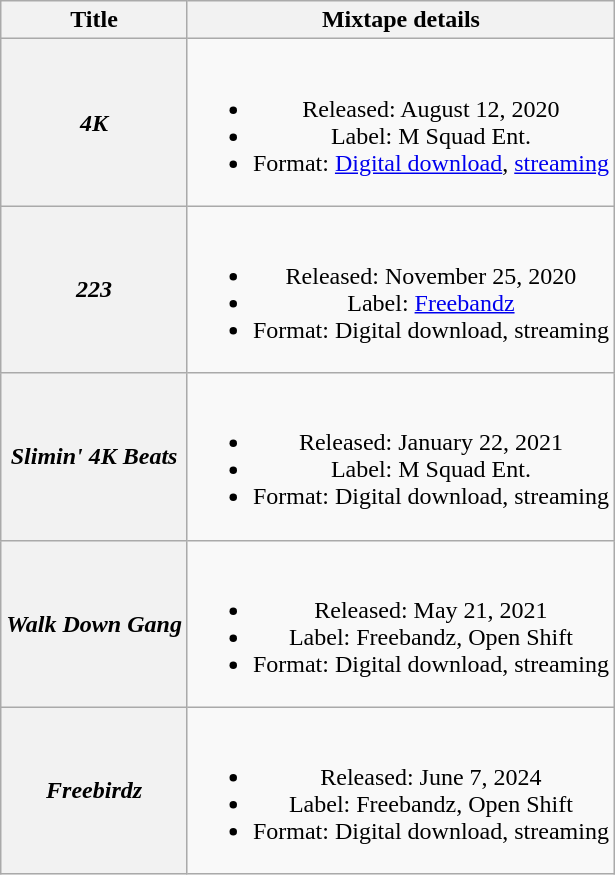<table class="wikitable plainrowheaders" style="text-align:center;">
<tr>
<th>Title</th>
<th>Mixtape details</th>
</tr>
<tr>
<th scope="row"><em>4K</em></th>
<td><br><ul><li>Released: August 12, 2020</li><li>Label: M Squad Ent.</li><li>Format: <a href='#'>Digital download</a>, <a href='#'>streaming</a></li></ul></td>
</tr>
<tr>
<th scope="row"><em>223</em></th>
<td><br><ul><li>Released: November 25, 2020</li><li>Label: <a href='#'>Freebandz</a></li><li>Format: Digital download, streaming</li></ul></td>
</tr>
<tr>
<th scope="row"><em>Slimin' 4K Beats</em></th>
<td><br><ul><li>Released: January 22, 2021</li><li>Label: M Squad Ent.</li><li>Format: Digital download, streaming</li></ul></td>
</tr>
<tr>
<th scope="row"><em>Walk Down Gang</em></th>
<td><br><ul><li>Released: May 21, 2021</li><li>Label: Freebandz, Open Shift</li><li>Format: Digital download, streaming</li></ul></td>
</tr>
<tr>
<th scope="row"><em>Freebirdz</em></th>
<td><br><ul><li>Released: June 7, 2024</li><li>Label: Freebandz, Open Shift</li><li>Format: Digital download, streaming</li></ul></td>
</tr>
</table>
